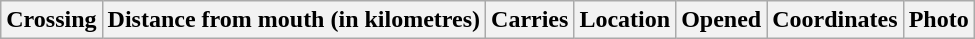<table class=wikitable>
<tr>
<th>Crossing</th>
<th>Distance from mouth (in kilometres)</th>
<th>Carries</th>
<th>Location</th>
<th>Opened</th>
<th>Coordinates</th>
<th>Photo<br>















</th>
</tr>
</table>
